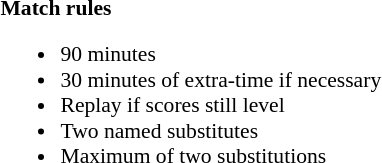<table width=100% style="font-size: 90%">
<tr>
<td width=50% valign=top><br><strong>Match rules</strong><ul><li>90 minutes</li><li>30 minutes of extra-time if necessary</li><li>Replay if scores still level</li><li>Two named substitutes</li><li>Maximum of two substitutions</li></ul></td>
</tr>
</table>
